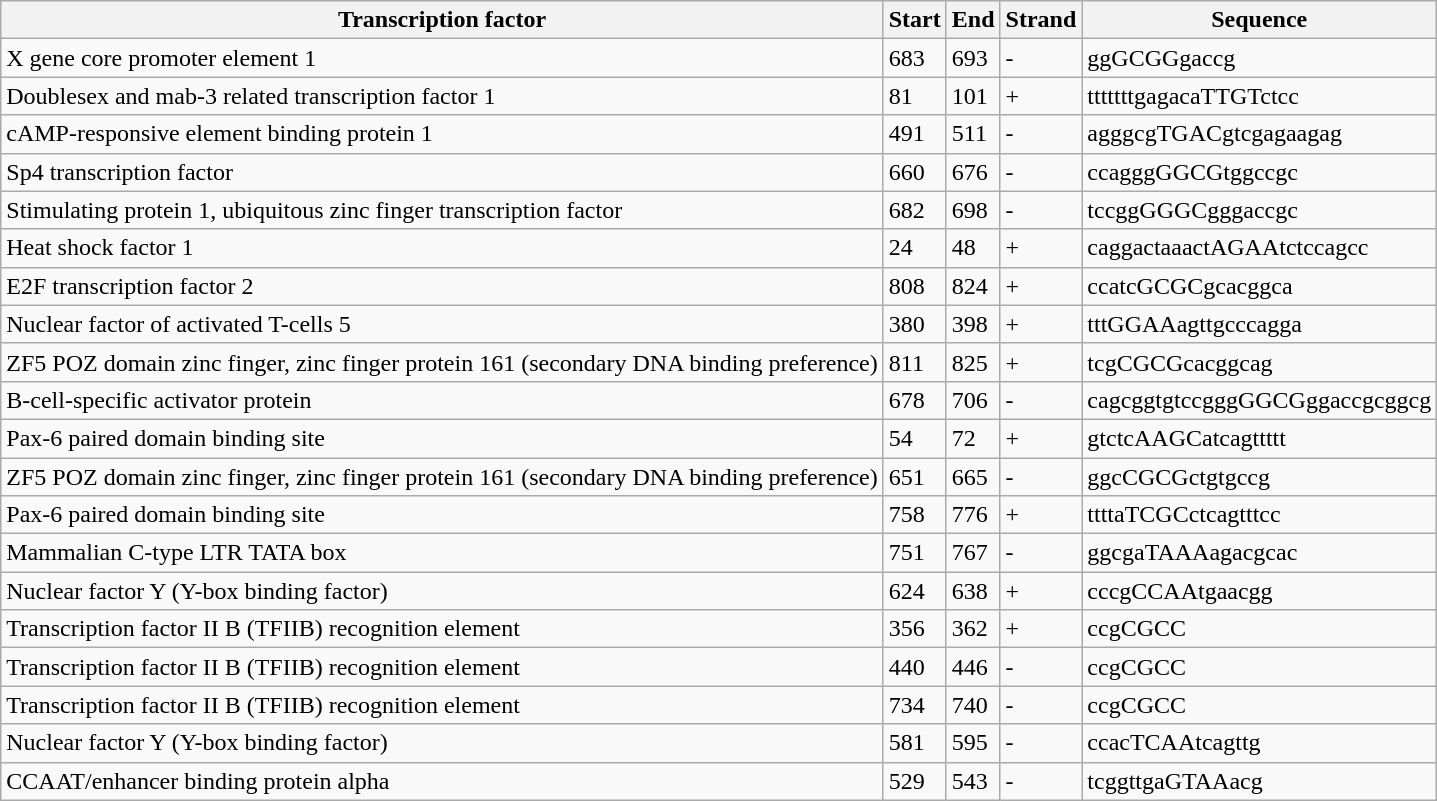<table class="wikitable sortable">
<tr>
<th>Transcription factor</th>
<th>Start</th>
<th>End</th>
<th>Strand</th>
<th>Sequence</th>
</tr>
<tr>
<td>X gene core promoter element 1</td>
<td>683</td>
<td>693</td>
<td>-</td>
<td>ggGCGGgaccg</td>
</tr>
<tr>
<td>Doublesex and mab-3 related transcription factor 1</td>
<td>81</td>
<td>101</td>
<td>+</td>
<td>tttttttgagacaTTGTctcc</td>
</tr>
<tr>
<td>cAMP-responsive element binding protein 1</td>
<td>491</td>
<td>511</td>
<td>-</td>
<td>agggcgTGACgtcgagaagag</td>
</tr>
<tr>
<td>Sp4 transcription factor</td>
<td>660</td>
<td>676</td>
<td>-</td>
<td>ccagggGGCGtggccgc</td>
</tr>
<tr>
<td>Stimulating protein 1, ubiquitous zinc finger transcription factor</td>
<td>682</td>
<td>698</td>
<td>-</td>
<td>tccggGGGCgggaccgc</td>
</tr>
<tr>
<td>Heat shock factor 1</td>
<td>24</td>
<td>48</td>
<td>+</td>
<td>caggactaaactAGAAtctccagcc</td>
</tr>
<tr>
<td>E2F transcription factor 2</td>
<td>808</td>
<td>824</td>
<td>+</td>
<td>ccatcGCGCgcacggca</td>
</tr>
<tr>
<td>Nuclear factor of activated T-cells 5</td>
<td>380</td>
<td>398</td>
<td>+</td>
<td>tttGGAAagttgcccagga</td>
</tr>
<tr>
<td>ZF5 POZ domain zinc finger, zinc finger protein 161 (secondary DNA binding preference)</td>
<td>811</td>
<td>825</td>
<td>+</td>
<td>tcgCGCGcacggcag</td>
</tr>
<tr>
<td>B-cell-specific activator protein</td>
<td>678</td>
<td>706</td>
<td>-</td>
<td>cagcggtgtccgggGGCGggaccgcggcg</td>
</tr>
<tr>
<td>Pax-6 paired domain binding site</td>
<td>54</td>
<td>72</td>
<td>+</td>
<td>gtctcAAGCatcagttttt</td>
</tr>
<tr>
<td>ZF5 POZ domain zinc finger, zinc finger protein 161 (secondary DNA binding preference)</td>
<td>651</td>
<td>665</td>
<td>-</td>
<td>ggcCGCGctgtgccg</td>
</tr>
<tr>
<td>Pax-6 paired domain binding site</td>
<td>758</td>
<td>776</td>
<td>+</td>
<td>ttttaTCGCctcagtttcc</td>
</tr>
<tr>
<td>Mammalian C-type LTR TATA box</td>
<td>751</td>
<td>767</td>
<td>-</td>
<td>ggcgaTAAAagacgcac</td>
</tr>
<tr>
<td>Nuclear factor Y (Y-box binding factor)</td>
<td>624</td>
<td>638</td>
<td>+</td>
<td>cccgCCAAtgaacgg</td>
</tr>
<tr>
<td>Transcription factor II B (TFIIB) recognition element</td>
<td>356</td>
<td>362</td>
<td>+</td>
<td>ccgCGCC</td>
</tr>
<tr>
<td>Transcription factor II B (TFIIB) recognition element</td>
<td>440</td>
<td>446</td>
<td>-</td>
<td>ccgCGCC</td>
</tr>
<tr>
<td>Transcription factor II B (TFIIB) recognition element</td>
<td>734</td>
<td>740</td>
<td>-</td>
<td>ccgCGCC</td>
</tr>
<tr>
<td>Nuclear factor Y (Y-box binding factor)</td>
<td>581</td>
<td>595</td>
<td>-</td>
<td>ccacTCAAtcagttg</td>
</tr>
<tr>
<td>CCAAT/enhancer binding protein alpha</td>
<td>529</td>
<td>543</td>
<td>-</td>
<td>tcggttgaGTAAacg</td>
</tr>
</table>
